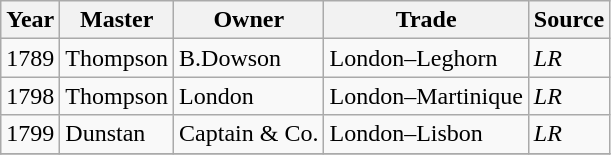<table class=" wikitable">
<tr>
<th>Year</th>
<th>Master</th>
<th>Owner</th>
<th>Trade</th>
<th>Source</th>
</tr>
<tr>
<td>1789</td>
<td>Thompson</td>
<td>B.Dowson</td>
<td>London–Leghorn</td>
<td><em>LR</em></td>
</tr>
<tr>
<td>1798</td>
<td>Thompson</td>
<td>London</td>
<td>London–Martinique</td>
<td><em>LR</em></td>
</tr>
<tr>
<td>1799</td>
<td>Dunstan</td>
<td>Captain & Co.</td>
<td>London–Lisbon</td>
<td><em>LR</em></td>
</tr>
<tr>
</tr>
</table>
